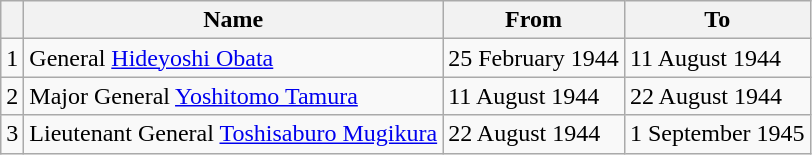<table class=wikitable>
<tr>
<th></th>
<th>Name</th>
<th>From</th>
<th>To</th>
</tr>
<tr>
<td>1</td>
<td>General <a href='#'>Hideyoshi Obata</a></td>
<td>25 February 1944</td>
<td>11 August 1944</td>
</tr>
<tr>
<td>2</td>
<td>Major General <a href='#'>Yoshitomo Tamura</a></td>
<td>11 August 1944</td>
<td>22 August 1944</td>
</tr>
<tr>
<td>3</td>
<td>Lieutenant General <a href='#'>Toshisaburo Mugikura</a></td>
<td>22 August 1944</td>
<td>1 September 1945</td>
</tr>
</table>
